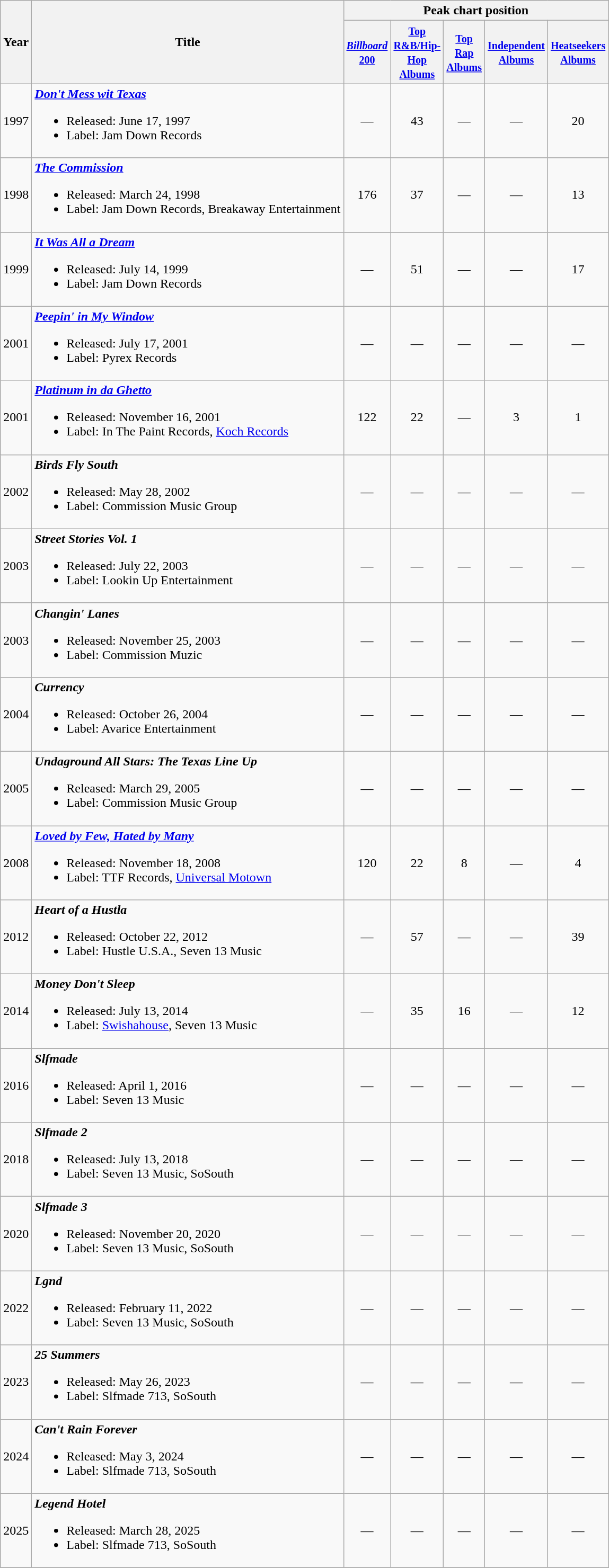<table class="wikitable">
<tr>
<th rowspan="2">Year</th>
<th rowspan="2">Title</th>
<th colspan="5">Peak chart position</th>
</tr>
<tr>
<th width="40"><small><a href='#'><em>Billboard</em> 200</a></small></th>
<th width="40"><small><a href='#'>Top R&B/Hip-Hop Albums</a></small></th>
<th width="40"><small><a href='#'>Top Rap Albums</a></small></th>
<th width="40"><small><a href='#'>Independent Albums</a></small></th>
<th width="40"><small><a href='#'>Heatseekers Albums</a></small></th>
</tr>
<tr>
<td>1997</td>
<td><strong><em><a href='#'>Don't Mess wit Texas</a></em></strong><br><ul><li>Released: June 17, 1997</li><li>Label: Jam Down Records</li></ul></td>
<td align="center">—</td>
<td align="center">43</td>
<td align="center">—</td>
<td align="center">—</td>
<td align="center">20</td>
</tr>
<tr>
<td>1998</td>
<td><strong><em><a href='#'>The Commission</a></em></strong><br><ul><li>Released: March 24, 1998</li><li>Label: Jam Down Records, Breakaway Entertainment</li></ul></td>
<td align="center">176</td>
<td align="center">37</td>
<td align="center">—</td>
<td align="center">—</td>
<td align="center">13</td>
</tr>
<tr>
<td>1999</td>
<td><strong><em><a href='#'>It Was All a Dream</a></em></strong><br><ul><li>Released: July 14, 1999</li><li>Label: Jam Down Records</li></ul></td>
<td align="center">—</td>
<td align="center">51</td>
<td align="center">—</td>
<td align="center">—</td>
<td align="center">17</td>
</tr>
<tr>
<td>2001</td>
<td><strong><em><a href='#'>Peepin' in My Window</a></em></strong><br><ul><li>Released: July 17, 2001</li><li>Label: Pyrex Records</li></ul></td>
<td align="center">—</td>
<td align="center">—</td>
<td align="center">—</td>
<td align="center">—</td>
<td align="center">—</td>
</tr>
<tr>
<td>2001</td>
<td><strong><em><a href='#'>Platinum in da Ghetto</a></em></strong><br><ul><li>Released: November 16, 2001</li><li>Label: In The Paint Records, <a href='#'>Koch Records</a></li></ul></td>
<td align="center">122</td>
<td align="center">22</td>
<td align="center">—</td>
<td align="center">3</td>
<td align="center">1</td>
</tr>
<tr>
<td>2002</td>
<td><strong><em>Birds Fly South</em></strong><br><ul><li>Released: May 28, 2002</li><li>Label: Commission Music Group</li></ul></td>
<td align="center">—</td>
<td align="center">—</td>
<td align="center">—</td>
<td align="center">—</td>
<td align="center">—</td>
</tr>
<tr>
<td>2003</td>
<td><strong><em>Street Stories Vol. 1</em></strong><br><ul><li>Released: July 22, 2003</li><li>Label: Lookin Up Entertainment</li></ul></td>
<td align="center">—</td>
<td align="center">—</td>
<td align="center">—</td>
<td align="center">—</td>
<td align="center">—</td>
</tr>
<tr>
<td>2003</td>
<td><strong><em>Changin' Lanes</em></strong><br><ul><li>Released: November 25, 2003</li><li>Label: Commission Muzic</li></ul></td>
<td align="center">—</td>
<td align="center">—</td>
<td align="center">—</td>
<td align="center">—</td>
<td align="center">—</td>
</tr>
<tr>
<td>2004</td>
<td><strong><em>Currency</em></strong><br><ul><li>Released: October 26, 2004</li><li>Label: Avarice Entertainment</li></ul></td>
<td align="center">—</td>
<td align="center">—</td>
<td align="center">—</td>
<td align="center">—</td>
<td align="center">—</td>
</tr>
<tr>
<td>2005</td>
<td><strong><em>Undaground All Stars: The Texas Line Up</em></strong><br><ul><li>Released: March 29, 2005</li><li>Label: Commission Music Group</li></ul></td>
<td align="center">—</td>
<td align="center">—</td>
<td align="center">—</td>
<td align="center">—</td>
<td align="center">—</td>
</tr>
<tr>
<td>2008</td>
<td><strong><em><a href='#'>Loved by Few, Hated by Many</a></em></strong><br><ul><li>Released: November 18, 2008</li><li>Label: TTF Records, <a href='#'>Universal Motown</a></li></ul></td>
<td align="center">120</td>
<td align="center">22</td>
<td align="center">8</td>
<td align="center">—</td>
<td align="center">4</td>
</tr>
<tr>
<td>2012</td>
<td><strong><em>Heart of a Hustla </em></strong><br><ul><li>Released: October 22, 2012</li><li>Label: Hustle U.S.A., Seven 13 Music</li></ul></td>
<td align="center">—</td>
<td align="center">57</td>
<td align="center">—</td>
<td align="center">—</td>
<td align="center">39</td>
</tr>
<tr>
<td>2014</td>
<td><strong><em>Money Don't Sleep</em></strong><br><ul><li>Released: July 13, 2014</li><li>Label: <a href='#'>Swishahouse</a>, Seven 13 Music</li></ul></td>
<td align="center">—</td>
<td align="center">35</td>
<td align="center">16</td>
<td align="center">—</td>
<td align="center">12</td>
</tr>
<tr>
<td>2016</td>
<td><strong><em>Slfmade</em></strong><br><ul><li>Released: April 1, 2016</li><li>Label: Seven 13 Music</li></ul></td>
<td align="center">—</td>
<td align="center">—</td>
<td align="center">—</td>
<td align="center">—</td>
<td align="center">—</td>
</tr>
<tr>
<td>2018</td>
<td><strong><em>Slfmade 2</em></strong><br><ul><li>Released: July 13, 2018</li><li>Label: Seven 13 Music, SoSouth</li></ul></td>
<td align="center">—</td>
<td align="center">—</td>
<td align="center">—</td>
<td align="center">—</td>
<td align="center">—</td>
</tr>
<tr>
<td>2020</td>
<td><strong><em>Slfmade 3</em></strong><br><ul><li>Released: November 20, 2020</li><li>Label: Seven 13 Music, SoSouth</li></ul></td>
<td align="center">—</td>
<td align="center">—</td>
<td align="center">—</td>
<td align="center">—</td>
<td align="center">—</td>
</tr>
<tr>
<td>2022</td>
<td><strong><em>Lgnd</em></strong><br><ul><li>Released: February 11, 2022</li><li>Label: Seven 13 Music, SoSouth</li></ul></td>
<td align="center">—</td>
<td align="center">—</td>
<td align="center">—</td>
<td align="center">—</td>
<td align="center">—</td>
</tr>
<tr>
<td>2023</td>
<td><strong><em>25 Summers</em></strong><br><ul><li>Released: May 26, 2023</li><li>Label: Slfmade 713, SoSouth</li></ul></td>
<td align="center">—</td>
<td align="center">—</td>
<td align="center">—</td>
<td align="center">—</td>
<td align="center">—</td>
</tr>
<tr>
<td>2024</td>
<td><strong><em>Can't Rain Forever</em></strong><br><ul><li>Released: May 3, 2024</li><li>Label: Slfmade 713, SoSouth</li></ul></td>
<td align="center">—</td>
<td align="center">—</td>
<td align="center">—</td>
<td align="center">—</td>
<td align="center">—</td>
</tr>
<tr>
<td>2025</td>
<td><strong><em>Legend Hotel</em></strong><br><ul><li>Released: March 28, 2025</li><li>Label: Slfmade 713, SoSouth</li></ul></td>
<td align="center">—</td>
<td align="center">—</td>
<td align="center">—</td>
<td align="center">—</td>
<td align="center">—</td>
</tr>
<tr>
</tr>
</table>
